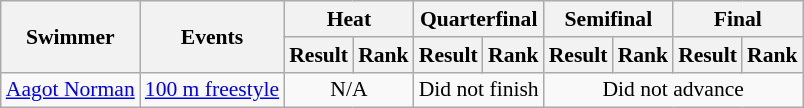<table class=wikitable style="font-size:90%">
<tr>
<th rowspan="2">Swimmer</th>
<th rowspan="2">Events</th>
<th colspan="2">Heat</th>
<th colspan=2>Quarterfinal</th>
<th colspan=2>Semifinal</th>
<th colspan="2">Final</th>
</tr>
<tr>
<th>Result</th>
<th>Rank</th>
<th>Result</th>
<th>Rank</th>
<th>Result</th>
<th>Rank</th>
<th>Result</th>
<th>Rank</th>
</tr>
<tr>
<td><a href='#'>Aagot Norman</a></td>
<td><a href='#'>100 m freestyle</a></td>
<td align=center colspan=2>N/A</td>
<td align=center colspan=2>Did not finish</td>
<td align=center colspan=4>Did not advance</td>
</tr>
</table>
